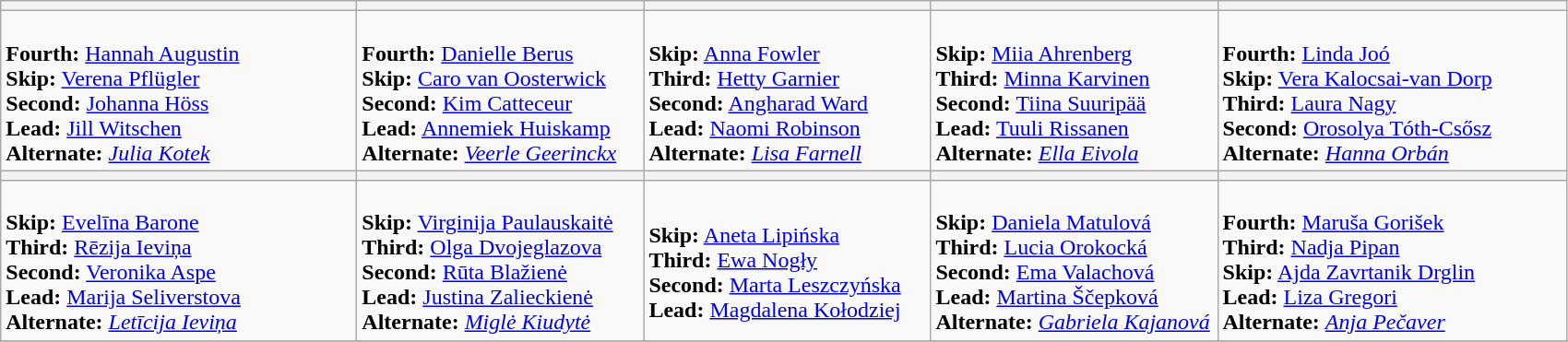<table class="wikitable">
<tr>
<th width=200></th>
<th width=200></th>
<th width=200></th>
<th width=200></th>
<th width=200></th>
</tr>
<tr>
<td><br><strong>Fourth:</strong> <a href='#'>Hannah Augustin</a><br>
<strong>Skip:</strong> <a href='#'>Verena Pflügler</a><br>
<strong>Second:</strong> <a href='#'>Johanna Höss</a><br>
<strong>Lead:</strong> <a href='#'>Jill Witschen</a><br>
<strong>Alternate:</strong> <em><a href='#'>Julia Kotek</a></em></td>
<td><br><strong>Fourth:</strong> <a href='#'>Danielle Berus</a><br>
<strong>Skip:</strong> <a href='#'>Caro van Oosterwick</a><br>
<strong>Second:</strong> <a href='#'>Kim Catteceur</a><br>
<strong>Lead:</strong> <a href='#'>Annemiek Huiskamp</a><br>
<strong>Alternate:</strong> <em><a href='#'>Veerle Geerinckx</a></em></td>
<td><br><strong>Skip:</strong> <a href='#'>Anna Fowler</a><br>
<strong>Third:</strong> <a href='#'>Hetty Garnier</a><br>
<strong>Second:</strong> <a href='#'>Angharad Ward</a><br>
<strong>Lead:</strong> <a href='#'>Naomi Robinson</a><br>
<strong>Alternate:</strong> <em><a href='#'>Lisa Farnell</a></em></td>
<td><br><strong>Skip:</strong> <a href='#'>Miia Ahrenberg</a><br>
<strong>Third:</strong> <a href='#'>Minna Karvinen</a><br>
<strong>Second:</strong> <a href='#'>Tiina Suuripää</a><br>
<strong>Lead:</strong> <a href='#'>Tuuli Rissanen</a><br>
<strong>Alternate:</strong> <em><a href='#'>Ella Eivola</a></em></td>
<td><br><strong>Fourth:</strong> <a href='#'>Linda Joó</a><br>
<strong>Skip:</strong> <a href='#'>Vera Kalocsai-van Dorp</a><br>
<strong>Third:</strong> <a href='#'>Laura Nagy</a><br>
<strong>Second:</strong> <a href='#'>Orosolya Tóth-Csősz</a><br>
<strong>Alternate:</strong> <em><a href='#'>Hanna Orbán</a></em></td>
</tr>
<tr>
<th width=250></th>
<th width=200></th>
<th width=200></th>
<th width=200></th>
<th width=245></th>
</tr>
<tr>
<td><br><strong>Skip:</strong> <a href='#'>Evelīna Barone</a><br>
<strong>Third:</strong> <a href='#'>Rēzija Ieviņa</a><br>
<strong>Second:</strong> <a href='#'>Veronika Aspe</a><br>
<strong>Lead:</strong> <a href='#'>Marija Seliverstova</a><br>
<strong>Alternate:</strong> <em><a href='#'>Letīcija Ieviņa</a></em></td>
<td><br><strong>Skip:</strong> <a href='#'>Virginija Paulauskaitė</a><br>
<strong>Third:</strong> <a href='#'>Olga Dvojeglazova</a><br>
<strong>Second:</strong> <a href='#'>Rūta Blažienė</a><br>
<strong>Lead:</strong> <a href='#'>Justina Zalieckienė</a><br>
<strong>Alternate:</strong> <em><a href='#'>Miglė Kiudytė</a></em></td>
<td><br><strong>Skip:</strong> <a href='#'>Aneta Lipińska</a><br>
<strong>Third:</strong> <a href='#'>Ewa Nogły</a><br>
<strong>Second:</strong> <a href='#'>Marta Leszczyńska</a><br>
<strong>Lead:</strong> <a href='#'>Magdalena Kołodziej</a></td>
<td><br><strong>Skip:</strong> <a href='#'>Daniela Matulová</a><br>
<strong>Third:</strong> <a href='#'>Lucia Orokocká</a><br>
<strong>Second:</strong> <a href='#'>Ema Valachová</a><br>
<strong>Lead:</strong> <a href='#'>Martina Ščepková</a><br>
<strong>Alternate:</strong> <em><a href='#'>Gabriela Kajanová</a></em></td>
<td><br><strong>Fourth:</strong> <a href='#'>Maruša Gorišek</a><br>
<strong>Third:</strong> <a href='#'>Nadja Pipan</a><br>
<strong>Skip:</strong> <a href='#'>Ajda Zavrtanik Drglin</a><br>
<strong>Lead:</strong> <a href='#'>Liza Gregori</a><br>
<strong>Alternate:</strong> <em><a href='#'>Anja Pečaver</a></em></td>
</tr>
<tr>
</tr>
</table>
